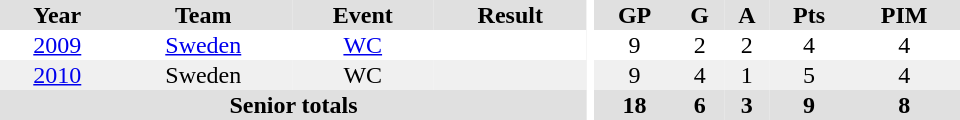<table border="0" cellpadding="1" cellspacing="0" ID="Table3" style="text-align:center; width:40em">
<tr ALIGN="center" bgcolor="#e0e0e0">
<th>Year</th>
<th>Team</th>
<th>Event</th>
<th>Result</th>
<th rowspan="99" bgcolor="#ffffff"></th>
<th>GP</th>
<th>G</th>
<th>A</th>
<th>Pts</th>
<th>PIM</th>
</tr>
<tr>
<td><a href='#'>2009</a></td>
<td><a href='#'>Sweden</a></td>
<td><a href='#'>WC</a></td>
<td></td>
<td>9</td>
<td>2</td>
<td>2</td>
<td>4</td>
<td>4</td>
</tr>
<tr bgcolor="#f0f0f0">
<td><a href='#'>2010</a></td>
<td>Sweden</td>
<td>WC</td>
<td></td>
<td>9</td>
<td>4</td>
<td>1</td>
<td>5</td>
<td>4</td>
</tr>
<tr bgcolor="#e0e0e0">
<th colspan="4">Senior totals</th>
<th>18</th>
<th>6</th>
<th>3</th>
<th>9</th>
<th>8</th>
</tr>
</table>
